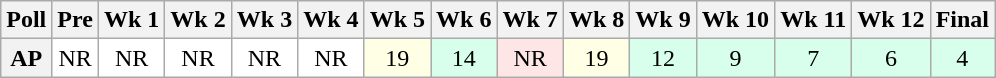<table class="wikitable" style="white-space:nowrap;">
<tr>
<th>Poll</th>
<th>Pre</th>
<th>Wk 1</th>
<th>Wk 2</th>
<th>Wk 3</th>
<th>Wk 4</th>
<th>Wk 5</th>
<th>Wk 6</th>
<th>Wk 7</th>
<th>Wk 8</th>
<th>Wk 9</th>
<th>Wk 10</th>
<th>Wk 11</th>
<th>Wk 12</th>
<th>Final</th>
</tr>
<tr style="text-align:center;">
<th>AP</th>
<td style="background:#FFF;">NR</td>
<td style="background:#FFF;">NR</td>
<td style="background:#FFF;">NR</td>
<td style="background:#FFF;">NR</td>
<td style="background:#FFF;">NR</td>
<td style="background:#FFFFE6;">19</td>
<td style="background:#D8FFEB;">14</td>
<td style="background:#FFE6E6;">NR</td>
<td style="background:#FFFFE6;">19</td>
<td style="background:#D8FFEB;">12</td>
<td style="background:#D8FFEB;">9</td>
<td style="background:#D8FFEB;">7</td>
<td style="background:#D8FFEB;">6</td>
<td style="background:#D8FFEB;">4</td>
</tr>
</table>
